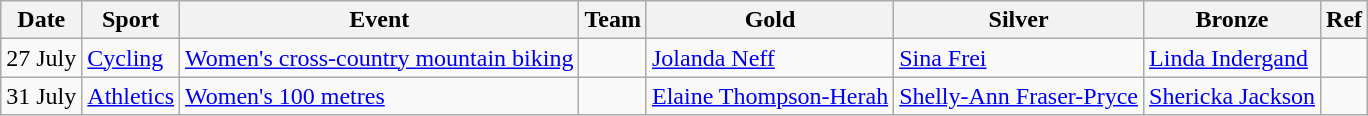<table class="wikitable sortable">
<tr>
<th>Date</th>
<th>Sport</th>
<th>Event</th>
<th>Team</th>
<th>Gold</th>
<th>Silver</th>
<th>Bronze</th>
<th>Ref</th>
</tr>
<tr>
<td>27 July</td>
<td><a href='#'>Cycling</a></td>
<td><a href='#'>Women's cross-country mountain biking</a></td>
<td></td>
<td><a href='#'>Jolanda Neff</a></td>
<td><a href='#'>Sina Frei</a></td>
<td><a href='#'>Linda Indergand</a></td>
<td></td>
</tr>
<tr>
<td>31 July</td>
<td><a href='#'>Athletics</a></td>
<td><a href='#'>Women's 100 metres</a></td>
<td></td>
<td><a href='#'>Elaine Thompson-Herah</a></td>
<td><a href='#'>Shelly-Ann Fraser-Pryce</a></td>
<td><a href='#'>Shericka Jackson</a></td>
<td></td>
</tr>
</table>
